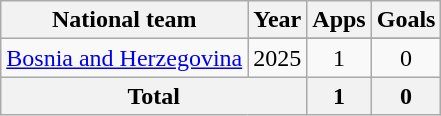<table class="wikitable" style="text-align:center">
<tr>
<th>National team</th>
<th>Year</th>
<th>Apps</th>
<th>Goals</th>
</tr>
<tr>
<td rowspan=2><a href='#'>Bosnia and Herzegovina</a></td>
</tr>
<tr>
<td>2025</td>
<td>1</td>
<td>0</td>
</tr>
<tr>
<th colspan=2>Total</th>
<th>1</th>
<th>0</th>
</tr>
</table>
